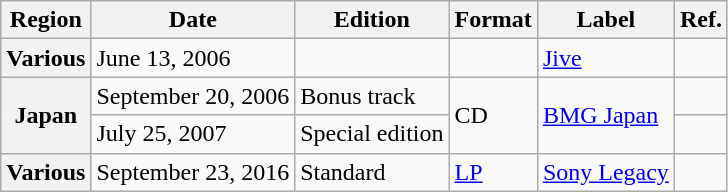<table class="wikitable plainrowheaders">
<tr>
<th scope="col">Region</th>
<th scope="col">Date</th>
<th scope="col">Edition</th>
<th scope="col">Format</th>
<th scope="col">Label</th>
<th scope="col">Ref.</th>
</tr>
<tr>
<th scope="row">Various</th>
<td>June 13, 2006</td>
<td></td>
<td></td>
<td><a href='#'>Jive</a></td>
<td style="text-align:center;"></td>
</tr>
<tr>
<th scope="row" rowspan="2">Japan</th>
<td>September 20, 2006</td>
<td>Bonus track</td>
<td rowspan="2">CD</td>
<td rowspan="2"><a href='#'>BMG Japan</a></td>
<td style="text-align:center;"></td>
</tr>
<tr>
<td>July 25, 2007</td>
<td>Special edition</td>
<td style="text-align:center;"></td>
</tr>
<tr>
<th scope="row">Various</th>
<td>September 23, 2016</td>
<td>Standard</td>
<td><a href='#'>LP</a></td>
<td><a href='#'>Sony Legacy</a></td>
<td style="text-align:center;"></td>
</tr>
</table>
